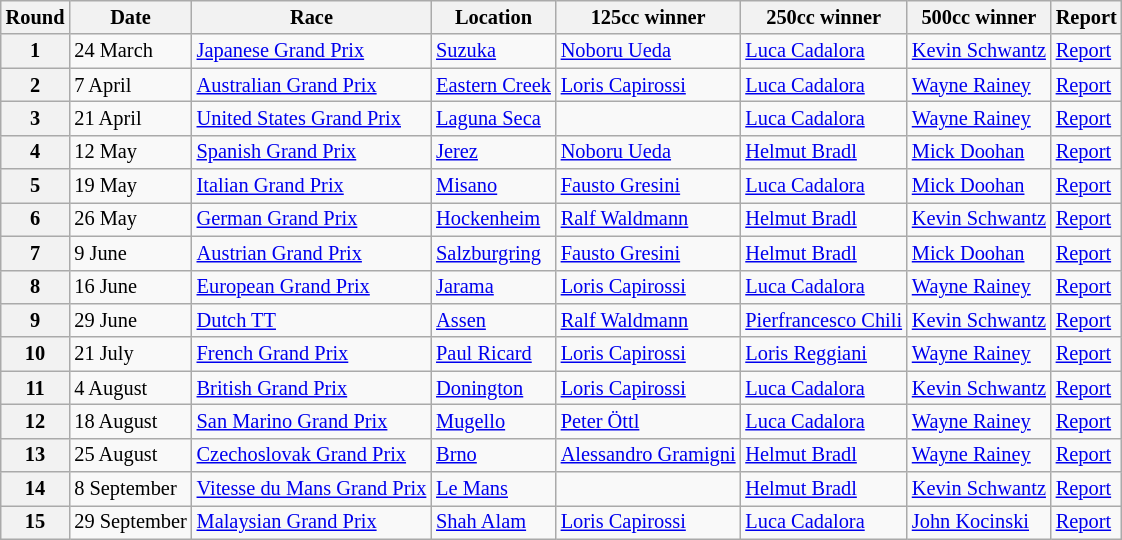<table class="wikitable" style="font-size: 85%;">
<tr>
<th>Round</th>
<th>Date</th>
<th>Race</th>
<th>Location</th>
<th>125cc winner</th>
<th>250cc winner</th>
<th>500cc winner</th>
<th>Report</th>
</tr>
<tr>
<th>1</th>
<td>24 March</td>
<td> <a href='#'>Japanese Grand Prix</a></td>
<td><a href='#'>Suzuka</a></td>
<td> <a href='#'>Noboru Ueda</a></td>
<td> <a href='#'>Luca Cadalora</a></td>
<td> <a href='#'>Kevin Schwantz</a></td>
<td><a href='#'>Report</a></td>
</tr>
<tr>
<th>2</th>
<td>7 April</td>
<td> <a href='#'>Australian Grand Prix</a></td>
<td><a href='#'>Eastern Creek</a></td>
<td> <a href='#'>Loris Capirossi</a></td>
<td> <a href='#'>Luca Cadalora</a></td>
<td> <a href='#'>Wayne Rainey</a></td>
<td><a href='#'>Report</a></td>
</tr>
<tr>
<th>3</th>
<td>21 April</td>
<td> <a href='#'>United States Grand Prix</a></td>
<td><a href='#'>Laguna Seca</a></td>
<td></td>
<td> <a href='#'>Luca Cadalora</a></td>
<td> <a href='#'>Wayne Rainey</a></td>
<td><a href='#'>Report</a></td>
</tr>
<tr>
<th>4</th>
<td>12 May</td>
<td> <a href='#'>Spanish Grand Prix</a></td>
<td><a href='#'>Jerez</a></td>
<td> <a href='#'>Noboru Ueda</a></td>
<td> <a href='#'>Helmut Bradl</a></td>
<td> <a href='#'>Mick Doohan</a></td>
<td><a href='#'>Report</a></td>
</tr>
<tr>
<th>5</th>
<td>19 May</td>
<td> <a href='#'>Italian Grand Prix</a></td>
<td><a href='#'>Misano</a></td>
<td> <a href='#'>Fausto Gresini</a></td>
<td> <a href='#'>Luca Cadalora</a></td>
<td> <a href='#'>Mick Doohan</a></td>
<td><a href='#'>Report</a></td>
</tr>
<tr>
<th>6</th>
<td>26 May</td>
<td> <a href='#'>German Grand Prix</a></td>
<td><a href='#'>Hockenheim</a></td>
<td> <a href='#'>Ralf Waldmann</a></td>
<td> <a href='#'>Helmut Bradl</a></td>
<td> <a href='#'>Kevin Schwantz</a></td>
<td><a href='#'>Report</a></td>
</tr>
<tr>
<th>7</th>
<td>9 June</td>
<td> <a href='#'>Austrian Grand Prix</a></td>
<td><a href='#'>Salzburgring</a></td>
<td> <a href='#'>Fausto Gresini</a></td>
<td> <a href='#'>Helmut Bradl</a></td>
<td> <a href='#'>Mick Doohan</a></td>
<td><a href='#'>Report</a></td>
</tr>
<tr>
<th>8</th>
<td>16 June</td>
<td> <a href='#'>European Grand Prix</a></td>
<td><a href='#'>Jarama</a></td>
<td> <a href='#'>Loris Capirossi</a></td>
<td> <a href='#'>Luca Cadalora</a></td>
<td> <a href='#'>Wayne Rainey</a></td>
<td><a href='#'>Report</a></td>
</tr>
<tr>
<th>9</th>
<td>29 June</td>
<td> <a href='#'>Dutch TT</a></td>
<td><a href='#'>Assen</a></td>
<td> <a href='#'>Ralf Waldmann</a></td>
<td> <a href='#'>Pierfrancesco Chili</a></td>
<td> <a href='#'>Kevin Schwantz</a></td>
<td><a href='#'>Report</a></td>
</tr>
<tr>
<th>10</th>
<td>21 July</td>
<td> <a href='#'>French Grand Prix</a></td>
<td><a href='#'>Paul Ricard</a></td>
<td> <a href='#'>Loris Capirossi</a></td>
<td> <a href='#'>Loris Reggiani</a></td>
<td> <a href='#'>Wayne Rainey</a></td>
<td><a href='#'>Report</a></td>
</tr>
<tr>
<th>11</th>
<td>4 August</td>
<td> <a href='#'>British Grand Prix</a></td>
<td><a href='#'>Donington</a></td>
<td> <a href='#'>Loris Capirossi</a></td>
<td> <a href='#'>Luca Cadalora</a></td>
<td> <a href='#'>Kevin Schwantz</a></td>
<td><a href='#'>Report</a></td>
</tr>
<tr>
<th>12</th>
<td>18 August</td>
<td> <a href='#'>San Marino Grand Prix</a></td>
<td><a href='#'>Mugello</a></td>
<td> <a href='#'>Peter Öttl</a></td>
<td> <a href='#'>Luca Cadalora</a></td>
<td> <a href='#'>Wayne Rainey</a></td>
<td><a href='#'>Report</a></td>
</tr>
<tr>
<th>13</th>
<td>25 August</td>
<td> <a href='#'>Czechoslovak Grand Prix</a></td>
<td><a href='#'>Brno</a></td>
<td> <a href='#'>Alessandro Gramigni</a></td>
<td> <a href='#'>Helmut Bradl</a></td>
<td> <a href='#'>Wayne Rainey</a></td>
<td><a href='#'>Report</a></td>
</tr>
<tr>
<th>14</th>
<td>8 September</td>
<td> <a href='#'>Vitesse du Mans Grand Prix</a></td>
<td><a href='#'>Le Mans</a></td>
<td></td>
<td> <a href='#'>Helmut Bradl</a></td>
<td> <a href='#'>Kevin Schwantz</a></td>
<td><a href='#'>Report</a></td>
</tr>
<tr>
<th>15</th>
<td>29 September</td>
<td> <a href='#'>Malaysian Grand Prix</a></td>
<td><a href='#'>Shah Alam</a></td>
<td> <a href='#'>Loris Capirossi</a></td>
<td> <a href='#'>Luca Cadalora</a></td>
<td> <a href='#'>John Kocinski</a></td>
<td><a href='#'>Report</a></td>
</tr>
</table>
